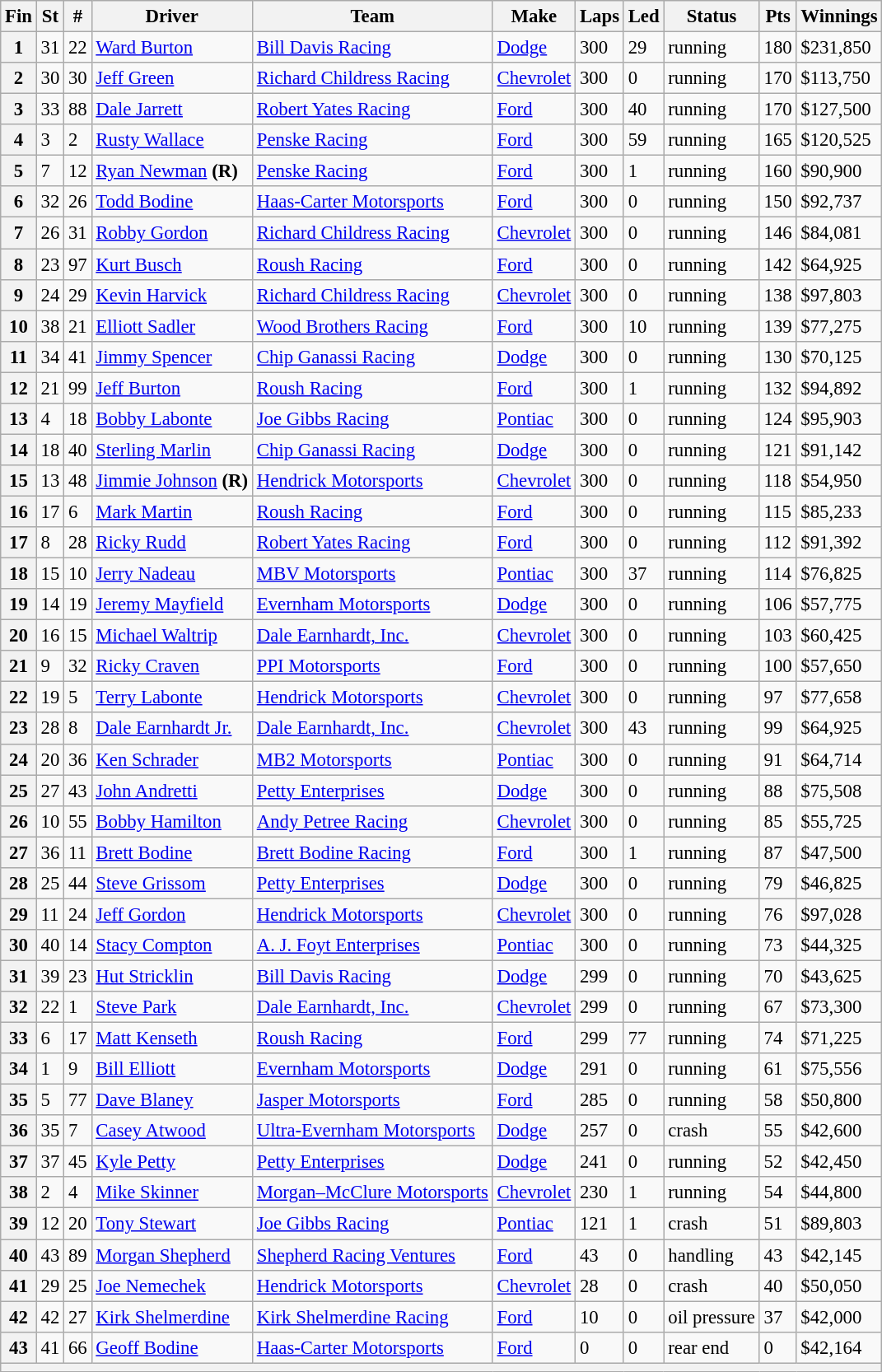<table class="wikitable" style="font-size:95%">
<tr>
<th>Fin</th>
<th>St</th>
<th>#</th>
<th>Driver</th>
<th>Team</th>
<th>Make</th>
<th>Laps</th>
<th>Led</th>
<th>Status</th>
<th>Pts</th>
<th>Winnings</th>
</tr>
<tr>
<th>1</th>
<td>31</td>
<td>22</td>
<td><a href='#'>Ward Burton</a></td>
<td><a href='#'>Bill Davis Racing</a></td>
<td><a href='#'>Dodge</a></td>
<td>300</td>
<td>29</td>
<td>running</td>
<td>180</td>
<td>$231,850</td>
</tr>
<tr>
<th>2</th>
<td>30</td>
<td>30</td>
<td><a href='#'>Jeff Green</a></td>
<td><a href='#'>Richard Childress Racing</a></td>
<td><a href='#'>Chevrolet</a></td>
<td>300</td>
<td>0</td>
<td>running</td>
<td>170</td>
<td>$113,750</td>
</tr>
<tr>
<th>3</th>
<td>33</td>
<td>88</td>
<td><a href='#'>Dale Jarrett</a></td>
<td><a href='#'>Robert Yates Racing</a></td>
<td><a href='#'>Ford</a></td>
<td>300</td>
<td>40</td>
<td>running</td>
<td>170</td>
<td>$127,500</td>
</tr>
<tr>
<th>4</th>
<td>3</td>
<td>2</td>
<td><a href='#'>Rusty Wallace</a></td>
<td><a href='#'>Penske Racing</a></td>
<td><a href='#'>Ford</a></td>
<td>300</td>
<td>59</td>
<td>running</td>
<td>165</td>
<td>$120,525</td>
</tr>
<tr>
<th>5</th>
<td>7</td>
<td>12</td>
<td><a href='#'>Ryan Newman</a> <strong>(R)</strong></td>
<td><a href='#'>Penske Racing</a></td>
<td><a href='#'>Ford</a></td>
<td>300</td>
<td>1</td>
<td>running</td>
<td>160</td>
<td>$90,900</td>
</tr>
<tr>
<th>6</th>
<td>32</td>
<td>26</td>
<td><a href='#'>Todd Bodine</a></td>
<td><a href='#'>Haas-Carter Motorsports</a></td>
<td><a href='#'>Ford</a></td>
<td>300</td>
<td>0</td>
<td>running</td>
<td>150</td>
<td>$92,737</td>
</tr>
<tr>
<th>7</th>
<td>26</td>
<td>31</td>
<td><a href='#'>Robby Gordon</a></td>
<td><a href='#'>Richard Childress Racing</a></td>
<td><a href='#'>Chevrolet</a></td>
<td>300</td>
<td>0</td>
<td>running</td>
<td>146</td>
<td>$84,081</td>
</tr>
<tr>
<th>8</th>
<td>23</td>
<td>97</td>
<td><a href='#'>Kurt Busch</a></td>
<td><a href='#'>Roush Racing</a></td>
<td><a href='#'>Ford</a></td>
<td>300</td>
<td>0</td>
<td>running</td>
<td>142</td>
<td>$64,925</td>
</tr>
<tr>
<th>9</th>
<td>24</td>
<td>29</td>
<td><a href='#'>Kevin Harvick</a></td>
<td><a href='#'>Richard Childress Racing</a></td>
<td><a href='#'>Chevrolet</a></td>
<td>300</td>
<td>0</td>
<td>running</td>
<td>138</td>
<td>$97,803</td>
</tr>
<tr>
<th>10</th>
<td>38</td>
<td>21</td>
<td><a href='#'>Elliott Sadler</a></td>
<td><a href='#'>Wood Brothers Racing</a></td>
<td><a href='#'>Ford</a></td>
<td>300</td>
<td>10</td>
<td>running</td>
<td>139</td>
<td>$77,275</td>
</tr>
<tr>
<th>11</th>
<td>34</td>
<td>41</td>
<td><a href='#'>Jimmy Spencer</a></td>
<td><a href='#'>Chip Ganassi Racing</a></td>
<td><a href='#'>Dodge</a></td>
<td>300</td>
<td>0</td>
<td>running</td>
<td>130</td>
<td>$70,125</td>
</tr>
<tr>
<th>12</th>
<td>21</td>
<td>99</td>
<td><a href='#'>Jeff Burton</a></td>
<td><a href='#'>Roush Racing</a></td>
<td><a href='#'>Ford</a></td>
<td>300</td>
<td>1</td>
<td>running</td>
<td>132</td>
<td>$94,892</td>
</tr>
<tr>
<th>13</th>
<td>4</td>
<td>18</td>
<td><a href='#'>Bobby Labonte</a></td>
<td><a href='#'>Joe Gibbs Racing</a></td>
<td><a href='#'>Pontiac</a></td>
<td>300</td>
<td>0</td>
<td>running</td>
<td>124</td>
<td>$95,903</td>
</tr>
<tr>
<th>14</th>
<td>18</td>
<td>40</td>
<td><a href='#'>Sterling Marlin</a></td>
<td><a href='#'>Chip Ganassi Racing</a></td>
<td><a href='#'>Dodge</a></td>
<td>300</td>
<td>0</td>
<td>running</td>
<td>121</td>
<td>$91,142</td>
</tr>
<tr>
<th>15</th>
<td>13</td>
<td>48</td>
<td><a href='#'>Jimmie Johnson</a> <strong>(R)</strong></td>
<td><a href='#'>Hendrick Motorsports</a></td>
<td><a href='#'>Chevrolet</a></td>
<td>300</td>
<td>0</td>
<td>running</td>
<td>118</td>
<td>$54,950</td>
</tr>
<tr>
<th>16</th>
<td>17</td>
<td>6</td>
<td><a href='#'>Mark Martin</a></td>
<td><a href='#'>Roush Racing</a></td>
<td><a href='#'>Ford</a></td>
<td>300</td>
<td>0</td>
<td>running</td>
<td>115</td>
<td>$85,233</td>
</tr>
<tr>
<th>17</th>
<td>8</td>
<td>28</td>
<td><a href='#'>Ricky Rudd</a></td>
<td><a href='#'>Robert Yates Racing</a></td>
<td><a href='#'>Ford</a></td>
<td>300</td>
<td>0</td>
<td>running</td>
<td>112</td>
<td>$91,392</td>
</tr>
<tr>
<th>18</th>
<td>15</td>
<td>10</td>
<td><a href='#'>Jerry Nadeau</a></td>
<td><a href='#'>MBV Motorsports</a></td>
<td><a href='#'>Pontiac</a></td>
<td>300</td>
<td>37</td>
<td>running</td>
<td>114</td>
<td>$76,825</td>
</tr>
<tr>
<th>19</th>
<td>14</td>
<td>19</td>
<td><a href='#'>Jeremy Mayfield</a></td>
<td><a href='#'>Evernham Motorsports</a></td>
<td><a href='#'>Dodge</a></td>
<td>300</td>
<td>0</td>
<td>running</td>
<td>106</td>
<td>$57,775</td>
</tr>
<tr>
<th>20</th>
<td>16</td>
<td>15</td>
<td><a href='#'>Michael Waltrip</a></td>
<td><a href='#'>Dale Earnhardt, Inc.</a></td>
<td><a href='#'>Chevrolet</a></td>
<td>300</td>
<td>0</td>
<td>running</td>
<td>103</td>
<td>$60,425</td>
</tr>
<tr>
<th>21</th>
<td>9</td>
<td>32</td>
<td><a href='#'>Ricky Craven</a></td>
<td><a href='#'>PPI Motorsports</a></td>
<td><a href='#'>Ford</a></td>
<td>300</td>
<td>0</td>
<td>running</td>
<td>100</td>
<td>$57,650</td>
</tr>
<tr>
<th>22</th>
<td>19</td>
<td>5</td>
<td><a href='#'>Terry Labonte</a></td>
<td><a href='#'>Hendrick Motorsports</a></td>
<td><a href='#'>Chevrolet</a></td>
<td>300</td>
<td>0</td>
<td>running</td>
<td>97</td>
<td>$77,658</td>
</tr>
<tr>
<th>23</th>
<td>28</td>
<td>8</td>
<td><a href='#'>Dale Earnhardt Jr.</a></td>
<td><a href='#'>Dale Earnhardt, Inc.</a></td>
<td><a href='#'>Chevrolet</a></td>
<td>300</td>
<td>43</td>
<td>running</td>
<td>99</td>
<td>$64,925</td>
</tr>
<tr>
<th>24</th>
<td>20</td>
<td>36</td>
<td><a href='#'>Ken Schrader</a></td>
<td><a href='#'>MB2 Motorsports</a></td>
<td><a href='#'>Pontiac</a></td>
<td>300</td>
<td>0</td>
<td>running</td>
<td>91</td>
<td>$64,714</td>
</tr>
<tr>
<th>25</th>
<td>27</td>
<td>43</td>
<td><a href='#'>John Andretti</a></td>
<td><a href='#'>Petty Enterprises</a></td>
<td><a href='#'>Dodge</a></td>
<td>300</td>
<td>0</td>
<td>running</td>
<td>88</td>
<td>$75,508</td>
</tr>
<tr>
<th>26</th>
<td>10</td>
<td>55</td>
<td><a href='#'>Bobby Hamilton</a></td>
<td><a href='#'>Andy Petree Racing</a></td>
<td><a href='#'>Chevrolet</a></td>
<td>300</td>
<td>0</td>
<td>running</td>
<td>85</td>
<td>$55,725</td>
</tr>
<tr>
<th>27</th>
<td>36</td>
<td>11</td>
<td><a href='#'>Brett Bodine</a></td>
<td><a href='#'>Brett Bodine Racing</a></td>
<td><a href='#'>Ford</a></td>
<td>300</td>
<td>1</td>
<td>running</td>
<td>87</td>
<td>$47,500</td>
</tr>
<tr>
<th>28</th>
<td>25</td>
<td>44</td>
<td><a href='#'>Steve Grissom</a></td>
<td><a href='#'>Petty Enterprises</a></td>
<td><a href='#'>Dodge</a></td>
<td>300</td>
<td>0</td>
<td>running</td>
<td>79</td>
<td>$46,825</td>
</tr>
<tr>
<th>29</th>
<td>11</td>
<td>24</td>
<td><a href='#'>Jeff Gordon</a></td>
<td><a href='#'>Hendrick Motorsports</a></td>
<td><a href='#'>Chevrolet</a></td>
<td>300</td>
<td>0</td>
<td>running</td>
<td>76</td>
<td>$97,028</td>
</tr>
<tr>
<th>30</th>
<td>40</td>
<td>14</td>
<td><a href='#'>Stacy Compton</a></td>
<td><a href='#'>A. J. Foyt Enterprises</a></td>
<td><a href='#'>Pontiac</a></td>
<td>300</td>
<td>0</td>
<td>running</td>
<td>73</td>
<td>$44,325</td>
</tr>
<tr>
<th>31</th>
<td>39</td>
<td>23</td>
<td><a href='#'>Hut Stricklin</a></td>
<td><a href='#'>Bill Davis Racing</a></td>
<td><a href='#'>Dodge</a></td>
<td>299</td>
<td>0</td>
<td>running</td>
<td>70</td>
<td>$43,625</td>
</tr>
<tr>
<th>32</th>
<td>22</td>
<td>1</td>
<td><a href='#'>Steve Park</a></td>
<td><a href='#'>Dale Earnhardt, Inc.</a></td>
<td><a href='#'>Chevrolet</a></td>
<td>299</td>
<td>0</td>
<td>running</td>
<td>67</td>
<td>$73,300</td>
</tr>
<tr>
<th>33</th>
<td>6</td>
<td>17</td>
<td><a href='#'>Matt Kenseth</a></td>
<td><a href='#'>Roush Racing</a></td>
<td><a href='#'>Ford</a></td>
<td>299</td>
<td>77</td>
<td>running</td>
<td>74</td>
<td>$71,225</td>
</tr>
<tr>
<th>34</th>
<td>1</td>
<td>9</td>
<td><a href='#'>Bill Elliott</a></td>
<td><a href='#'>Evernham Motorsports</a></td>
<td><a href='#'>Dodge</a></td>
<td>291</td>
<td>0</td>
<td>running</td>
<td>61</td>
<td>$75,556</td>
</tr>
<tr>
<th>35</th>
<td>5</td>
<td>77</td>
<td><a href='#'>Dave Blaney</a></td>
<td><a href='#'>Jasper Motorsports</a></td>
<td><a href='#'>Ford</a></td>
<td>285</td>
<td>0</td>
<td>running</td>
<td>58</td>
<td>$50,800</td>
</tr>
<tr>
<th>36</th>
<td>35</td>
<td>7</td>
<td><a href='#'>Casey Atwood</a></td>
<td><a href='#'>Ultra-Evernham Motorsports</a></td>
<td><a href='#'>Dodge</a></td>
<td>257</td>
<td>0</td>
<td>crash</td>
<td>55</td>
<td>$42,600</td>
</tr>
<tr>
<th>37</th>
<td>37</td>
<td>45</td>
<td><a href='#'>Kyle Petty</a></td>
<td><a href='#'>Petty Enterprises</a></td>
<td><a href='#'>Dodge</a></td>
<td>241</td>
<td>0</td>
<td>running</td>
<td>52</td>
<td>$42,450</td>
</tr>
<tr>
<th>38</th>
<td>2</td>
<td>4</td>
<td><a href='#'>Mike Skinner</a></td>
<td><a href='#'>Morgan–McClure Motorsports</a></td>
<td><a href='#'>Chevrolet</a></td>
<td>230</td>
<td>1</td>
<td>running</td>
<td>54</td>
<td>$44,800</td>
</tr>
<tr>
<th>39</th>
<td>12</td>
<td>20</td>
<td><a href='#'>Tony Stewart</a></td>
<td><a href='#'>Joe Gibbs Racing</a></td>
<td><a href='#'>Pontiac</a></td>
<td>121</td>
<td>1</td>
<td>crash</td>
<td>51</td>
<td>$89,803</td>
</tr>
<tr>
<th>40</th>
<td>43</td>
<td>89</td>
<td><a href='#'>Morgan Shepherd</a></td>
<td><a href='#'>Shepherd Racing Ventures</a></td>
<td><a href='#'>Ford</a></td>
<td>43</td>
<td>0</td>
<td>handling</td>
<td>43</td>
<td>$42,145</td>
</tr>
<tr>
<th>41</th>
<td>29</td>
<td>25</td>
<td><a href='#'>Joe Nemechek</a></td>
<td><a href='#'>Hendrick Motorsports</a></td>
<td><a href='#'>Chevrolet</a></td>
<td>28</td>
<td>0</td>
<td>crash</td>
<td>40</td>
<td>$50,050</td>
</tr>
<tr>
<th>42</th>
<td>42</td>
<td>27</td>
<td><a href='#'>Kirk Shelmerdine</a></td>
<td><a href='#'>Kirk Shelmerdine Racing</a></td>
<td><a href='#'>Ford</a></td>
<td>10</td>
<td>0</td>
<td>oil pressure</td>
<td>37</td>
<td>$42,000</td>
</tr>
<tr>
<th>43</th>
<td>41</td>
<td>66</td>
<td><a href='#'>Geoff Bodine</a></td>
<td><a href='#'>Haas-Carter Motorsports</a></td>
<td><a href='#'>Ford</a></td>
<td>0</td>
<td>0</td>
<td>rear end</td>
<td>0</td>
<td>$42,164</td>
</tr>
<tr>
<th colspan="11"></th>
</tr>
</table>
